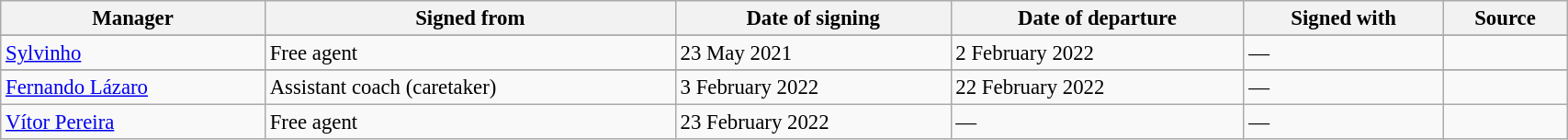<table class="wikitable sortable" style="width:90%; text-align:center; font-size:95%; text-align:left;">
<tr>
<th><strong>Manager </strong></th>
<th><strong>Signed from</strong></th>
<th><strong>Date of signing</strong></th>
<th><strong>Date of departure</strong></th>
<th><strong>Signed with</strong></th>
<th><strong>Source</strong></th>
</tr>
<tr>
</tr>
<tr>
<td> <a href='#'>Sylvinho</a></td>
<td>Free agent</td>
<td>23 May 2021</td>
<td>2 February 2022</td>
<td>—</td>
<td></td>
</tr>
<tr>
</tr>
<tr>
<td> <a href='#'>Fernando Lázaro</a></td>
<td>Assistant coach (caretaker)</td>
<td>3 February 2022</td>
<td>22 February 2022</td>
<td>—</td>
<td></td>
</tr>
<tr>
<td> <a href='#'>Vítor Pereira</a></td>
<td>Free agent</td>
<td>23 February 2022</td>
<td>—</td>
<td>—</td>
<td></td>
</tr>
</table>
